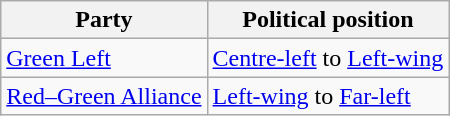<table class="wikitable mw-collapsible mw-collapsed">
<tr>
<th>Party</th>
<th>Political position</th>
</tr>
<tr>
<td><a href='#'>Green Left</a></td>
<td><a href='#'>Centre-left</a> to <a href='#'>Left-wing</a></td>
</tr>
<tr>
<td><a href='#'>Red–Green Alliance</a></td>
<td><a href='#'>Left-wing</a> to <a href='#'>Far-left</a></td>
</tr>
</table>
